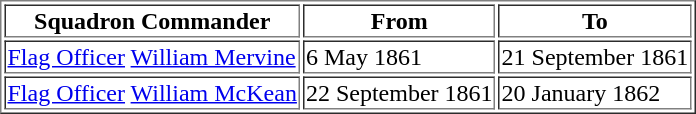<table border=1>
<tr>
<th>Squadron Commander</th>
<th>From</th>
<th>To</th>
</tr>
<tr>
<td><a href='#'>Flag Officer</a> <a href='#'>William Mervine</a></td>
<td>6 May 1861</td>
<td>21 September 1861</td>
</tr>
<tr>
<td><a href='#'>Flag Officer</a> <a href='#'>William McKean</a></td>
<td>22 September 1861</td>
<td>20 January 1862</td>
</tr>
</table>
